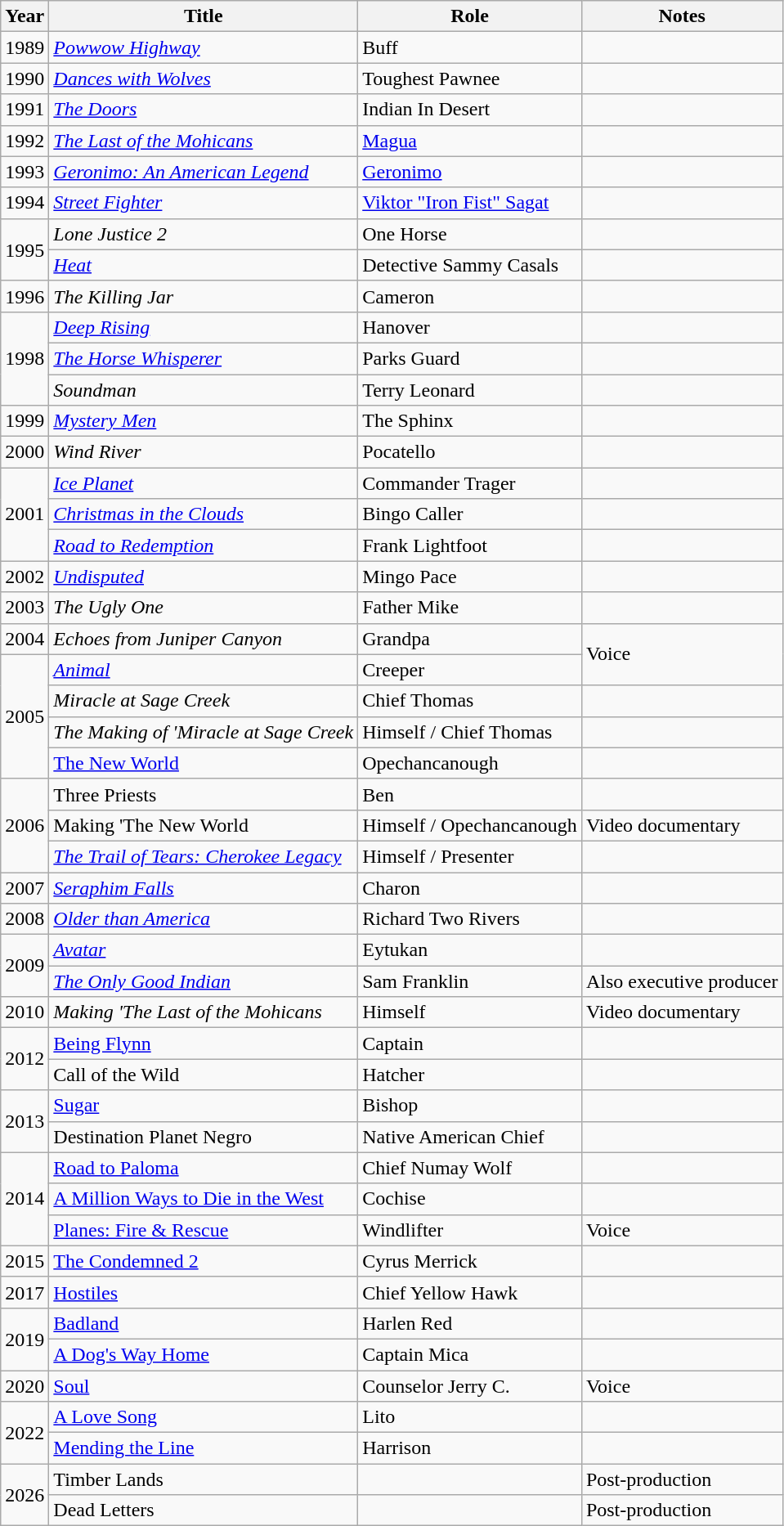<table class="wikitable sortable">
<tr>
<th>Year</th>
<th>Title</th>
<th>Role</th>
<th>Notes</th>
</tr>
<tr>
<td>1989</td>
<td><em><a href='#'>Powwow Highway</a></em></td>
<td>Buff</td>
<td></td>
</tr>
<tr>
<td>1990</td>
<td><em><a href='#'>Dances with Wolves</a></em></td>
<td>Toughest Pawnee</td>
<td></td>
</tr>
<tr>
<td>1991</td>
<td><em><a href='#'>The Doors</a></em></td>
<td>Indian In Desert</td>
<td></td>
</tr>
<tr>
<td>1992</td>
<td><em><a href='#'>The Last of the Mohicans</a></em></td>
<td><a href='#'>Magua</a></td>
<td></td>
</tr>
<tr>
<td>1993</td>
<td><em><a href='#'>Geronimo: An American Legend</a></em></td>
<td><a href='#'>Geronimo</a></td>
<td></td>
</tr>
<tr>
<td>1994</td>
<td><em><a href='#'>Street Fighter</a></em></td>
<td><a href='#'>Viktor "Iron Fist" Sagat</a></td>
<td></td>
</tr>
<tr>
<td rowspan="2">1995</td>
<td><em>Lone Justice 2</em></td>
<td>One Horse</td>
<td></td>
</tr>
<tr>
<td><em><a href='#'>Heat</a></em></td>
<td>Detective Sammy Casals</td>
<td></td>
</tr>
<tr>
<td>1996</td>
<td><em>The Killing Jar</em></td>
<td>Cameron</td>
<td></td>
</tr>
<tr>
<td rowspan="3">1998</td>
<td><em><a href='#'>Deep Rising</a></em></td>
<td>Hanover</td>
<td></td>
</tr>
<tr>
<td><em><a href='#'>The Horse Whisperer</a></em></td>
<td>Parks Guard</td>
<td></td>
</tr>
<tr>
<td><em>Soundman</em></td>
<td>Terry Leonard</td>
<td></td>
</tr>
<tr>
<td>1999</td>
<td><em><a href='#'>Mystery Men</a></em></td>
<td>The Sphinx</td>
<td></td>
</tr>
<tr>
<td>2000</td>
<td><em>Wind River</em></td>
<td>Pocatello</td>
<td></td>
</tr>
<tr>
<td rowspan="3">2001</td>
<td><em><a href='#'>Ice Planet</a></em></td>
<td>Commander Trager</td>
<td></td>
</tr>
<tr>
<td><em><a href='#'>Christmas in the Clouds</a></em></td>
<td>Bingo Caller</td>
<td></td>
</tr>
<tr>
<td><em><a href='#'>Road to Redemption</a></em></td>
<td>Frank Lightfoot</td>
<td></td>
</tr>
<tr>
<td>2002</td>
<td><em><a href='#'>Undisputed</a></em></td>
<td>Mingo Pace</td>
<td></td>
</tr>
<tr>
<td>2003</td>
<td><em>The Ugly One</em></td>
<td>Father Mike</td>
<td></td>
</tr>
<tr>
<td>2004</td>
<td><em>Echoes from Juniper Canyon</em></td>
<td>Grandpa</td>
<td rowspan="2">Voice</td>
</tr>
<tr>
<td rowspan="4">2005</td>
<td><em><a href='#'>Animal</a></em></td>
<td>Creeper</td>
</tr>
<tr>
<td><em>Miracle at Sage Creek</em></td>
<td>Chief Thomas</td>
<td></td>
</tr>
<tr>
<td><em>The Making of 'Miracle at Sage Creek<strong></td>
<td>Himself / Chief Thomas</td>
<td></td>
</tr>
<tr>
<td></em><a href='#'>The New World</a><em></td>
<td>Opechancanough</td>
<td></td>
</tr>
<tr>
<td rowspan="3">2006</td>
<td></em>Three Priests<em></td>
<td>Ben</td>
<td></td>
</tr>
<tr>
<td></em>Making 'The New World</strong></td>
<td>Himself / Opechancanough</td>
<td>Video documentary</td>
</tr>
<tr>
<td><em><a href='#'>The Trail of Tears: Cherokee Legacy</a></em></td>
<td>Himself / Presenter</td>
<td></td>
</tr>
<tr>
<td>2007</td>
<td><em><a href='#'>Seraphim Falls</a></em></td>
<td>Charon</td>
<td></td>
</tr>
<tr>
<td>2008</td>
<td><em><a href='#'>Older than America</a></em></td>
<td>Richard Two Rivers</td>
<td></td>
</tr>
<tr>
<td rowspan="2">2009</td>
<td><em><a href='#'>Avatar</a></em></td>
<td>Eytukan</td>
<td></td>
</tr>
<tr>
<td><em><a href='#'>The Only Good Indian</a></em></td>
<td>Sam Franklin</td>
<td>Also executive producer</td>
</tr>
<tr>
<td>2010</td>
<td><em>Making 'The Last of the Mohicans<strong></td>
<td>Himself</td>
<td>Video documentary</td>
</tr>
<tr>
<td rowspan="2">2012</td>
<td></em><a href='#'>Being Flynn</a><em></td>
<td>Captain</td>
<td></td>
</tr>
<tr>
<td></em>Call of the Wild<em></td>
<td>Hatcher</td>
<td></td>
</tr>
<tr>
<td rowspan="2">2013</td>
<td></em><a href='#'>Sugar</a><em></td>
<td>Bishop</td>
<td></td>
</tr>
<tr>
<td></em>Destination Planet Negro<em></td>
<td>Native American Chief</td>
<td></td>
</tr>
<tr>
<td rowspan="3">2014</td>
<td></em><a href='#'>Road to Paloma</a><em></td>
<td>Chief Numay Wolf</td>
<td></td>
</tr>
<tr>
<td></em><a href='#'>A Million Ways to Die in the West</a><em></td>
<td>Cochise</td>
<td></td>
</tr>
<tr>
<td></em><a href='#'>Planes: Fire & Rescue</a><em></td>
<td>Windlifter</td>
<td>Voice</td>
</tr>
<tr>
<td>2015</td>
<td></em><a href='#'>The Condemned 2</a><em></td>
<td>Cyrus Merrick</td>
<td></td>
</tr>
<tr>
<td>2017</td>
<td></em><a href='#'>Hostiles</a><em></td>
<td>Chief Yellow Hawk</td>
<td></td>
</tr>
<tr>
<td rowspan="2">2019</td>
<td></em><a href='#'>Badland</a><em></td>
<td>Harlen Red</td>
<td></td>
</tr>
<tr>
<td></em><a href='#'>A Dog's Way Home</a><em></td>
<td>Captain Mica</td>
<td></td>
</tr>
<tr>
<td>2020</td>
<td></em><a href='#'>Soul</a><em></td>
<td>Counselor Jerry C.</td>
<td>Voice</td>
</tr>
<tr>
<td rowspan="2">2022</td>
<td></em><a href='#'>A Love Song</a><em></td>
<td>Lito</td>
<td></td>
</tr>
<tr>
<td></em><a href='#'>Mending the Line</a><em></td>
<td>Harrison</td>
<td></td>
</tr>
<tr>
<td rowspan=2>2026</td>
<td></em>Timber Lands<em></td>
<td></td>
<td>Post-production</td>
</tr>
<tr>
<td></em>Dead Letters<em></td>
<td></td>
<td>Post-production</td>
</tr>
</table>
